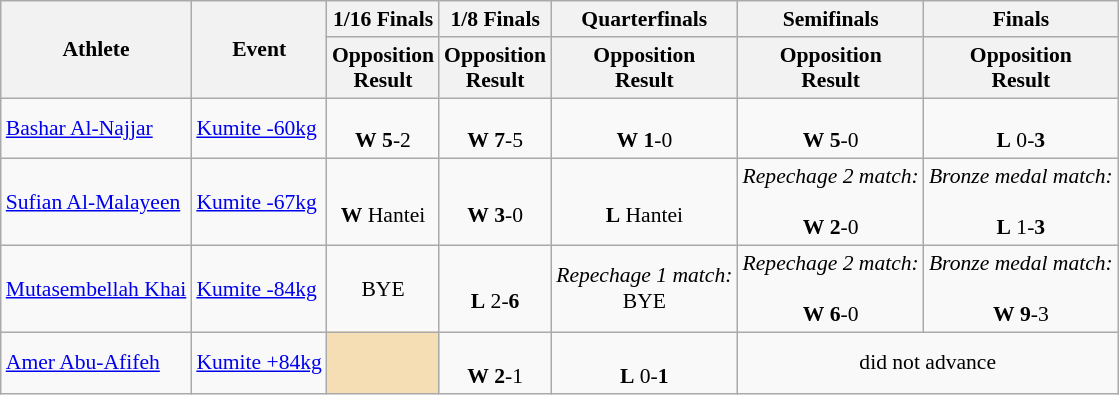<table class=wikitable style="font-size:90%">
<tr>
<th rowspan=2>Athlete</th>
<th rowspan=2>Event</th>
<th>1/16 Finals</th>
<th>1/8 Finals</th>
<th>Quarterfinals</th>
<th>Semifinals</th>
<th>Finals</th>
</tr>
<tr>
<th>Opposition<br>Result</th>
<th>Opposition<br>Result</th>
<th>Opposition<br>Result</th>
<th>Opposition<br>Result</th>
<th>Opposition<br>Result</th>
</tr>
<tr>
<td><a href='#'>Bashar Al-Najjar</a></td>
<td><a href='#'>Kumite -60kg</a></td>
<td align=center><br><strong>W</strong> <strong>5</strong>-2</td>
<td align=center><br><strong>W</strong> <strong>7</strong>-5</td>
<td align=center><br><strong>W</strong> <strong>1</strong>-0</td>
<td align=center><br><strong>W</strong> <strong>5</strong>-0</td>
<td align=center><br><strong>L</strong> 0-<strong>3</strong><br></td>
</tr>
<tr>
<td><a href='#'>Sufian Al-Malayeen</a></td>
<td><a href='#'>Kumite -67kg</a></td>
<td align=center><br><strong>W</strong> Hantei</td>
<td align=center><br><strong>W</strong> <strong>3</strong>-0</td>
<td align=center><br><strong>L</strong> Hantei</td>
<td align=center><em>Repechage 2 match:</em><br><br><strong>W</strong> <strong>2</strong>-0</td>
<td align=center><em>Bronze medal match:</em><br><br><strong>L</strong> 1-<strong>3</strong></td>
</tr>
<tr>
<td><a href='#'>Mutasembellah Khai</a></td>
<td><a href='#'>Kumite -84kg</a></td>
<td align=center>BYE</td>
<td align=center><br><strong>L</strong> 2-<strong>6</strong></td>
<td align=center><em>Repechage 1 match:</em><br>BYE</td>
<td align=center><em>Repechage 2 match:</em><br><br><strong>W</strong> <strong>6</strong>-0</td>
<td align=center><em>Bronze medal match:</em><br><br><strong>W</strong> <strong>9</strong>-3<br></td>
</tr>
<tr>
<td><a href='#'>Amer Abu-Afifeh</a></td>
<td><a href='#'>Kumite +84kg</a></td>
<td style="background:wheat;"></td>
<td align=center><br><strong>W</strong> <strong>2</strong>-1</td>
<td align=center><br><strong>L</strong> 0-<strong>1</strong></td>
<td style="text-align:center;" colspan="7">did not advance</td>
</tr>
</table>
